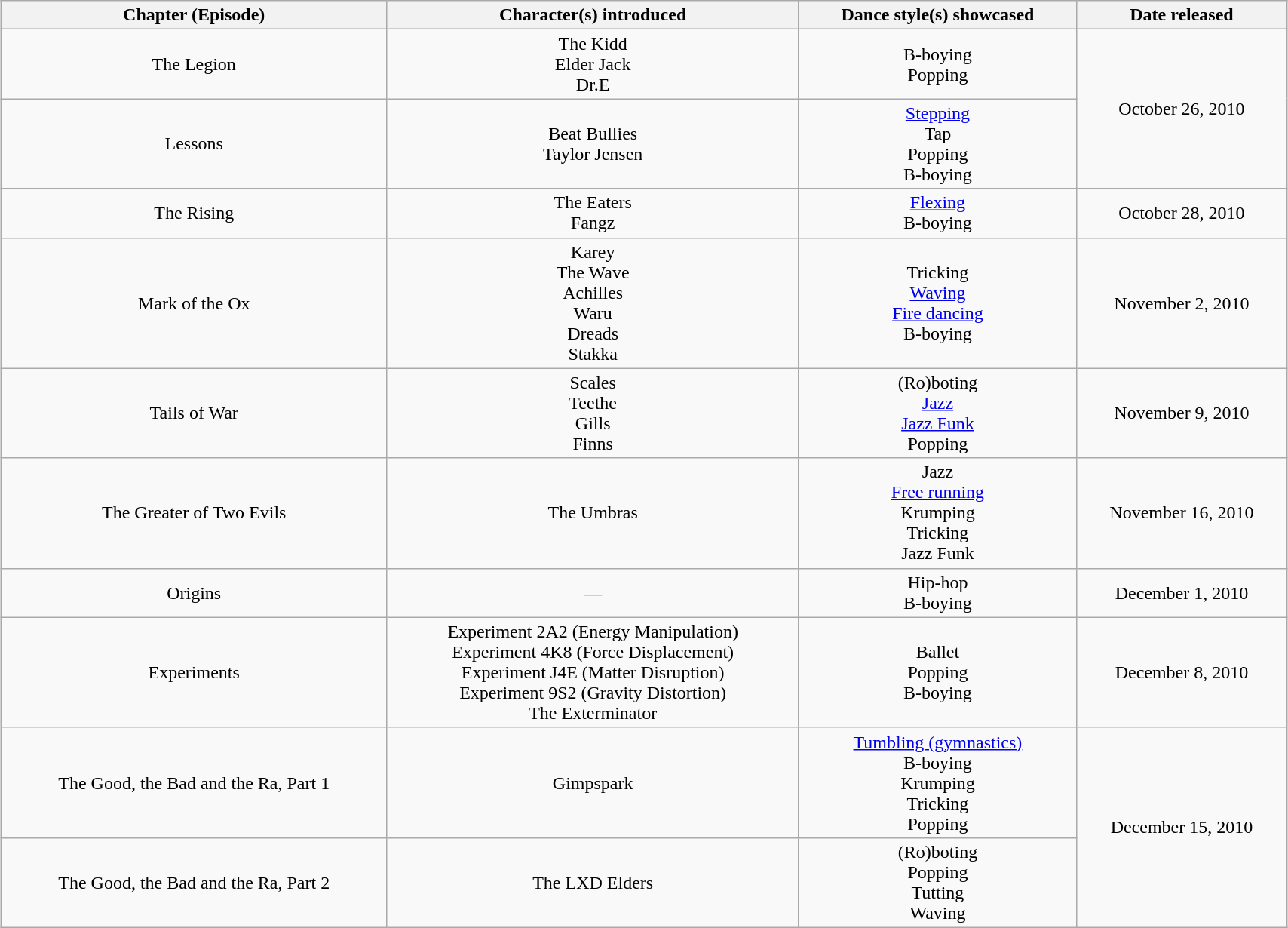<table class="wikitable collapsible"  style="margin:1em auto; white-space:wrap; text-align:center; width:90%;">
<tr>
<th>Chapter (Episode)</th>
<th>Character(s) introduced</th>
<th>Dance style(s) showcased</th>
<th>Date released</th>
</tr>
<tr>
<td>The Legion</td>
<td>The Kidd<br>Elder Jack<br>Dr.E</td>
<td>B-boying<br>Popping</td>
<td rowspan="2">October 26, 2010</td>
</tr>
<tr>
<td>Lessons</td>
<td>Beat Bullies<br>Taylor Jensen</td>
<td><a href='#'>Stepping</a><br>Tap<br>Popping<br>B-boying</td>
</tr>
<tr>
<td>The Rising</td>
<td>The Eaters<br>Fangz</td>
<td><a href='#'>Flexing</a><br>B-boying</td>
<td>October 28, 2010</td>
</tr>
<tr>
<td>Mark of the Ox</td>
<td>Karey<br>The Wave<br>Achilles<br>Waru<br>Dreads<br>Stakka</td>
<td>Tricking<br><a href='#'>Waving</a><br><a href='#'>Fire dancing</a><br>B-boying</td>
<td>November 2, 2010</td>
</tr>
<tr>
<td>Tails of War</td>
<td>Scales<br>Teethe<br>Gills<br>Finns</td>
<td>(Ro)boting<br><a href='#'>Jazz</a><br><a href='#'>Jazz Funk</a><br>Popping</td>
<td>November 9, 2010</td>
</tr>
<tr>
<td>The Greater of Two Evils</td>
<td>The Umbras</td>
<td>Jazz<br><a href='#'>Free running</a><br>Krumping<br>Tricking<br>Jazz Funk</td>
<td>November 16, 2010</td>
</tr>
<tr>
<td>Origins</td>
<td>—</td>
<td>Hip-hop<br>B-boying</td>
<td>December 1, 2010</td>
</tr>
<tr>
<td>Experiments</td>
<td>Experiment 2A2 (Energy Manipulation)<br>Experiment 4K8 (Force Displacement)<br>Experiment J4E (Matter Disruption)<br>Experiment 9S2 (Gravity Distortion)<br>The Exterminator</td>
<td>Ballet<br>Popping<br>B-boying</td>
<td>December 8, 2010</td>
</tr>
<tr>
<td>The Good, the Bad and the Ra, Part 1</td>
<td>Gimpspark</td>
<td><a href='#'>Tumbling (gymnastics)</a><br>B-boying<br>Krumping<br>Tricking<br>Popping</td>
<td rowspan="2">December 15, 2010</td>
</tr>
<tr>
<td>The Good, the Bad and the Ra, Part 2</td>
<td>The LXD Elders</td>
<td>(Ro)boting<br>Popping<br>Tutting<br>Waving</td>
</tr>
</table>
